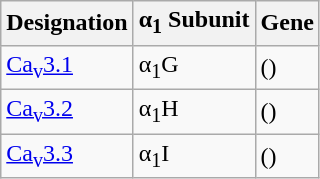<table class="wikitable">
<tr>
<th>Designation</th>
<th>α<sub>1</sub> Subunit</th>
<th>Gene</th>
</tr>
<tr>
<td><a href='#'>Ca<sub>v</sub>3.1</a></td>
<td>α<sub>1</sub>G</td>
<td>()</td>
</tr>
<tr>
<td><a href='#'>Ca<sub>v</sub>3.2</a></td>
<td>α<sub>1</sub>H</td>
<td>()</td>
</tr>
<tr>
<td><a href='#'>Ca<sub>v</sub>3.3</a></td>
<td>α<sub>1</sub>I</td>
<td>()</td>
</tr>
</table>
